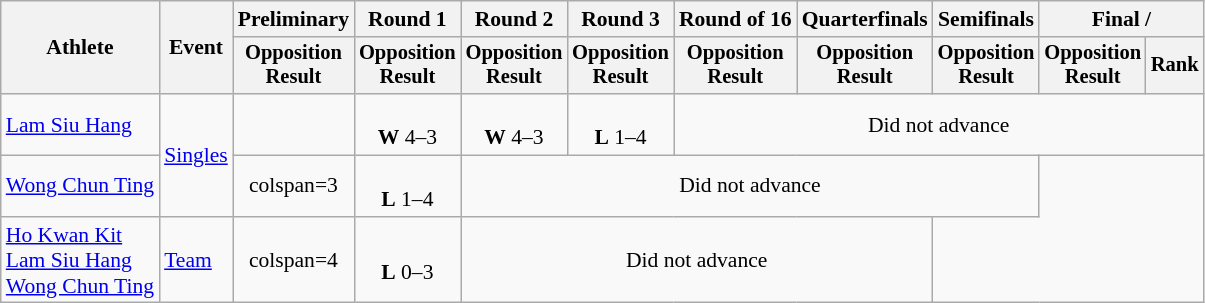<table class="wikitable" style="font-size:90%;">
<tr>
<th rowspan=2>Athlete</th>
<th rowspan=2>Event</th>
<th>Preliminary</th>
<th>Round 1</th>
<th>Round 2</th>
<th>Round 3</th>
<th>Round of 16</th>
<th>Quarterfinals</th>
<th>Semifinals</th>
<th colspan=2>Final / </th>
</tr>
<tr style="font-size:95%">
<th>Opposition<br>Result</th>
<th>Opposition<br>Result</th>
<th>Opposition<br>Result</th>
<th>Opposition<br>Result</th>
<th>Opposition<br>Result</th>
<th>Opposition<br>Result</th>
<th>Opposition<br>Result</th>
<th>Opposition<br>Result</th>
<th>Rank</th>
</tr>
<tr align=center>
<td align=left><a href='#'>Lam Siu Hang</a></td>
<td align=left rowspan=2><a href='#'>Singles</a></td>
<td></td>
<td><br><strong>W</strong> 4–3</td>
<td><br><strong>W</strong> 4–3</td>
<td><br><strong>L</strong> 1–4</td>
<td colspan=5>Did not advance</td>
</tr>
<tr align=center>
<td align=left><a href='#'>Wong Chun Ting</a></td>
<td>colspan=3 </td>
<td><br><strong>L</strong> 1–4</td>
<td colspan=5>Did not advance</td>
</tr>
<tr align=center>
<td align=left><a href='#'>Ho Kwan Kit</a><br><a href='#'>Lam Siu Hang</a><br><a href='#'>Wong Chun Ting</a></td>
<td align=left><a href='#'>Team</a></td>
<td>colspan=4 </td>
<td><br><strong>L</strong> 0–3</td>
<td colspan=4>Did not advance</td>
</tr>
</table>
